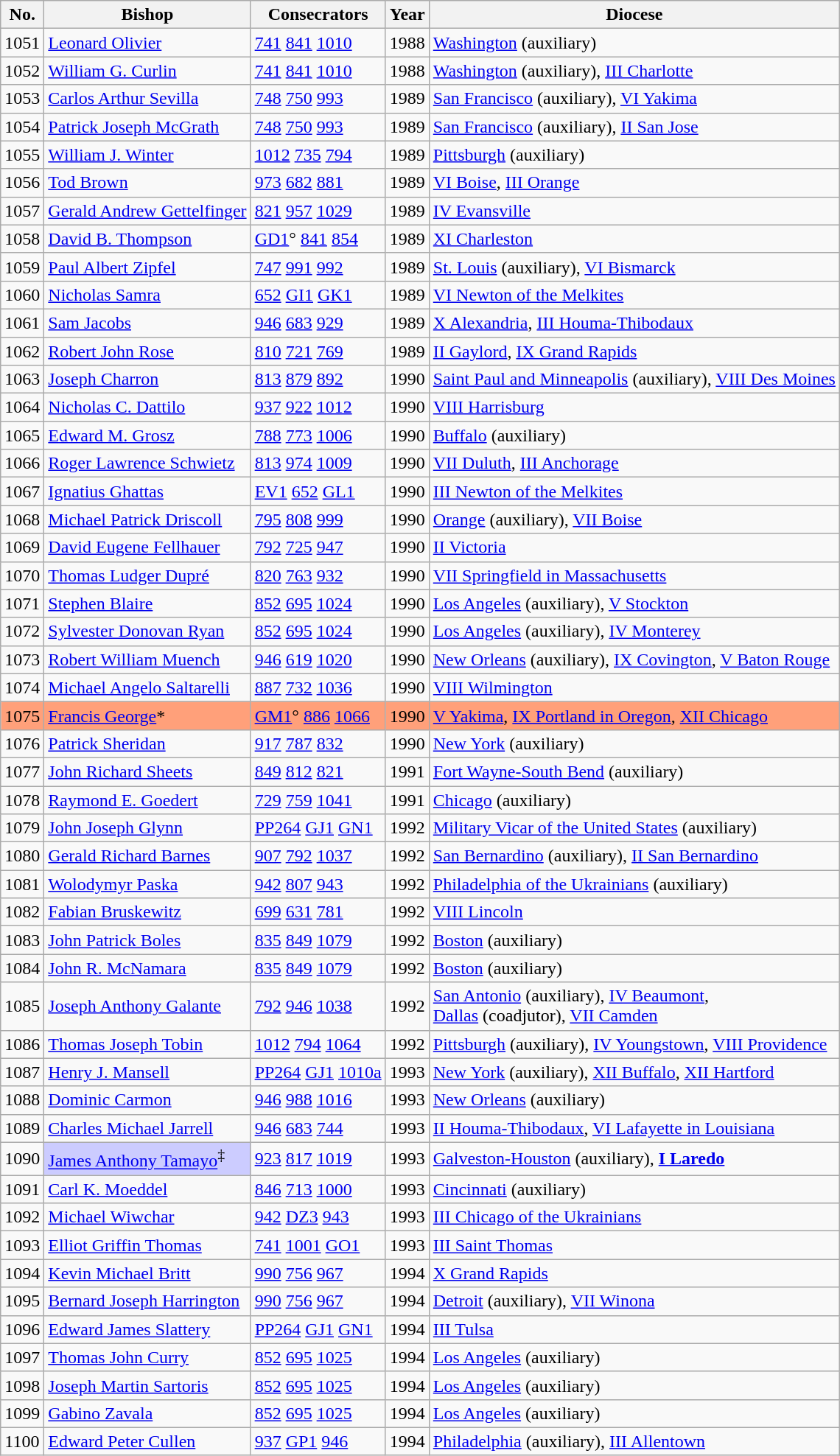<table class="wikitable">
<tr>
<th>No.</th>
<th>Bishop</th>
<th>Consecrators</th>
<th>Year</th>
<th>Diocese</th>
</tr>
<tr>
<td>1051</td>
<td><a href='#'>Leonard Olivier</a></td>
<td><a href='#'>741</a> <a href='#'>841</a> <a href='#'>1010</a></td>
<td>1988</td>
<td><a href='#'>Washington</a> (auxiliary)</td>
</tr>
<tr>
<td>1052</td>
<td><a href='#'>William G. Curlin</a></td>
<td><a href='#'>741</a> <a href='#'>841</a> <a href='#'>1010</a></td>
<td>1988</td>
<td><a href='#'>Washington</a> (auxiliary), <a href='#'>III Charlotte</a></td>
</tr>
<tr>
<td>1053</td>
<td><a href='#'>Carlos Arthur Sevilla</a></td>
<td><a href='#'>748</a> <a href='#'>750</a> <a href='#'>993</a></td>
<td>1989</td>
<td><a href='#'>San Francisco</a> (auxiliary), <a href='#'>VI Yakima</a></td>
</tr>
<tr>
<td>1054</td>
<td><a href='#'>Patrick Joseph McGrath</a></td>
<td><a href='#'>748</a> <a href='#'>750</a> <a href='#'>993</a></td>
<td>1989</td>
<td><a href='#'>San Francisco</a> (auxiliary), <a href='#'>II San Jose</a></td>
</tr>
<tr>
<td>1055</td>
<td><a href='#'>William J. Winter</a></td>
<td><a href='#'>1012</a> <a href='#'>735</a> <a href='#'>794</a></td>
<td>1989</td>
<td><a href='#'>Pittsburgh</a> (auxiliary)</td>
</tr>
<tr>
<td>1056</td>
<td><a href='#'>Tod Brown</a></td>
<td><a href='#'>973</a> <a href='#'>682</a> <a href='#'>881</a></td>
<td>1989</td>
<td><a href='#'>VI Boise</a>, <a href='#'>III Orange</a></td>
</tr>
<tr>
<td>1057</td>
<td><a href='#'>Gerald Andrew Gettelfinger</a></td>
<td><a href='#'>821</a> <a href='#'>957</a> <a href='#'>1029</a></td>
<td>1989</td>
<td><a href='#'>IV Evansville</a></td>
</tr>
<tr>
<td>1058</td>
<td><a href='#'>David B. Thompson</a></td>
<td><a href='#'>GD1</a>° <a href='#'>841</a> <a href='#'>854</a></td>
<td>1989</td>
<td><a href='#'>XI Charleston</a></td>
</tr>
<tr>
<td>1059</td>
<td><a href='#'>Paul Albert Zipfel</a></td>
<td><a href='#'>747</a> <a href='#'>991</a> <a href='#'>992</a></td>
<td>1989</td>
<td><a href='#'>St. Louis</a> (auxiliary), <a href='#'>VI Bismarck</a></td>
</tr>
<tr>
<td>1060</td>
<td><a href='#'>Nicholas Samra</a></td>
<td><a href='#'>652</a> <a href='#'>GI1</a> <a href='#'>GK1</a></td>
<td>1989</td>
<td><a href='#'>VI Newton of the Melkites</a></td>
</tr>
<tr>
<td>1061</td>
<td><a href='#'>Sam Jacobs</a></td>
<td><a href='#'>946</a> <a href='#'>683</a> <a href='#'>929</a></td>
<td>1989</td>
<td><a href='#'>X Alexandria</a>, <a href='#'>III Houma-Thibodaux</a></td>
</tr>
<tr>
<td>1062</td>
<td><a href='#'>Robert John Rose</a></td>
<td><a href='#'>810</a> <a href='#'>721</a> <a href='#'>769</a></td>
<td>1989</td>
<td><a href='#'>II Gaylord</a>, <a href='#'>IX Grand Rapids</a></td>
</tr>
<tr>
<td>1063</td>
<td><a href='#'>Joseph Charron</a></td>
<td><a href='#'>813</a> <a href='#'>879</a> <a href='#'>892</a></td>
<td>1990</td>
<td><a href='#'>Saint Paul and Minneapolis</a> (auxiliary), <a href='#'>VIII Des Moines</a></td>
</tr>
<tr>
<td>1064</td>
<td><a href='#'>Nicholas C. Dattilo</a></td>
<td><a href='#'>937</a> <a href='#'>922</a> <a href='#'>1012</a></td>
<td>1990</td>
<td><a href='#'>VIII Harrisburg</a></td>
</tr>
<tr>
<td>1065</td>
<td><a href='#'>Edward M. Grosz</a></td>
<td><a href='#'>788</a> <a href='#'>773</a> <a href='#'>1006</a></td>
<td>1990</td>
<td><a href='#'>Buffalo</a> (auxiliary)</td>
</tr>
<tr>
<td>1066</td>
<td><a href='#'>Roger Lawrence Schwietz</a></td>
<td><a href='#'>813</a> <a href='#'>974</a> <a href='#'>1009</a></td>
<td>1990</td>
<td><a href='#'>VII Duluth</a>, <a href='#'>III Anchorage</a></td>
</tr>
<tr>
<td>1067</td>
<td><a href='#'>Ignatius Ghattas</a></td>
<td><a href='#'>EV1</a> <a href='#'>652</a> <a href='#'>GL1</a></td>
<td>1990</td>
<td><a href='#'>III Newton of the Melkites</a></td>
</tr>
<tr>
<td>1068</td>
<td><a href='#'>Michael Patrick Driscoll</a></td>
<td><a href='#'>795</a> <a href='#'>808</a> <a href='#'>999</a></td>
<td>1990</td>
<td><a href='#'>Orange</a> (auxiliary), <a href='#'>VII Boise</a></td>
</tr>
<tr>
<td>1069</td>
<td><a href='#'>David Eugene Fellhauer</a></td>
<td><a href='#'>792</a> <a href='#'>725</a> <a href='#'>947</a></td>
<td>1990</td>
<td><a href='#'>II Victoria</a></td>
</tr>
<tr>
<td>1070</td>
<td><a href='#'>Thomas Ludger Dupré</a></td>
<td><a href='#'>820</a> <a href='#'>763</a> <a href='#'>932</a></td>
<td>1990</td>
<td><a href='#'>VII Springfield in Massachusetts</a></td>
</tr>
<tr>
<td>1071</td>
<td><a href='#'>Stephen Blaire</a></td>
<td><a href='#'>852</a> <a href='#'>695</a> <a href='#'>1024</a></td>
<td>1990</td>
<td><a href='#'>Los Angeles</a> (auxiliary), <a href='#'>V Stockton</a></td>
</tr>
<tr>
<td>1072</td>
<td><a href='#'>Sylvester Donovan Ryan</a></td>
<td><a href='#'>852</a> <a href='#'>695</a> <a href='#'>1024</a></td>
<td>1990</td>
<td><a href='#'>Los Angeles</a> (auxiliary), <a href='#'>IV Monterey</a></td>
</tr>
<tr>
<td>1073</td>
<td><a href='#'>Robert William Muench</a></td>
<td><a href='#'>946</a> <a href='#'>619</a> <a href='#'>1020</a></td>
<td>1990</td>
<td><a href='#'>New Orleans</a> (auxiliary), <a href='#'>IX Covington</a>, <a href='#'>V Baton Rouge</a></td>
</tr>
<tr>
<td>1074</td>
<td><a href='#'>Michael Angelo Saltarelli</a></td>
<td><a href='#'>887</a> <a href='#'>732</a> <a href='#'>1036</a></td>
<td>1990</td>
<td><a href='#'>VIII Wilmington</a></td>
</tr>
<tr bgcolor="#FFA07A">
<td>1075</td>
<td><a href='#'>Francis George</a>*</td>
<td><a href='#'>GM1</a>° <a href='#'>886</a> <a href='#'>1066</a></td>
<td>1990</td>
<td><a href='#'>V Yakima</a>, <a href='#'>IX Portland in Oregon</a>, <a href='#'>XII Chicago</a></td>
</tr>
<tr>
<td>1076</td>
<td><a href='#'>Patrick Sheridan</a></td>
<td><a href='#'>917</a> <a href='#'>787</a> <a href='#'>832</a></td>
<td>1990</td>
<td><a href='#'>New York</a> (auxiliary)</td>
</tr>
<tr>
<td>1077</td>
<td><a href='#'>John Richard Sheets</a></td>
<td><a href='#'>849</a> <a href='#'>812</a> <a href='#'>821</a></td>
<td>1991</td>
<td><a href='#'>Fort Wayne-South Bend</a> (auxiliary)</td>
</tr>
<tr>
<td>1078</td>
<td><a href='#'>Raymond E. Goedert</a></td>
<td><a href='#'>729</a> <a href='#'>759</a> <a href='#'>1041</a></td>
<td>1991</td>
<td><a href='#'>Chicago</a> (auxiliary)</td>
</tr>
<tr>
<td>1079</td>
<td><a href='#'>John Joseph Glynn</a></td>
<td><a href='#'>PP264</a> <a href='#'>GJ1</a> <a href='#'>GN1</a></td>
<td>1992</td>
<td><a href='#'>Military Vicar of the United States</a> (auxiliary)</td>
</tr>
<tr>
<td>1080</td>
<td><a href='#'>Gerald Richard Barnes</a></td>
<td><a href='#'>907</a> <a href='#'>792</a> <a href='#'>1037</a></td>
<td>1992</td>
<td><a href='#'>San Bernardino</a> (auxiliary), <a href='#'>II San Bernardino</a></td>
</tr>
<tr>
<td>1081</td>
<td><a href='#'>Wolodymyr Paska</a></td>
<td><a href='#'>942</a> <a href='#'>807</a> <a href='#'>943</a></td>
<td>1992</td>
<td><a href='#'>Philadelphia of the Ukrainians</a> (auxiliary)</td>
</tr>
<tr>
<td>1082</td>
<td><a href='#'>Fabian Bruskewitz</a></td>
<td><a href='#'>699</a> <a href='#'>631</a> <a href='#'>781</a></td>
<td>1992</td>
<td><a href='#'>VIII Lincoln</a></td>
</tr>
<tr>
<td>1083</td>
<td><a href='#'>John Patrick Boles</a></td>
<td><a href='#'>835</a> <a href='#'>849</a> <a href='#'>1079</a></td>
<td>1992</td>
<td><a href='#'>Boston</a> (auxiliary)</td>
</tr>
<tr>
<td>1084</td>
<td><a href='#'>John R. McNamara</a></td>
<td><a href='#'>835</a> <a href='#'>849</a> <a href='#'>1079</a></td>
<td>1992</td>
<td><a href='#'>Boston</a> (auxiliary)</td>
</tr>
<tr>
<td>1085</td>
<td><a href='#'>Joseph Anthony Galante</a></td>
<td><a href='#'>792</a> <a href='#'>946</a> <a href='#'>1038</a></td>
<td>1992</td>
<td><a href='#'>San Antonio</a> (auxiliary), <a href='#'>IV Beaumont</a>, <br><a href='#'>Dallas</a> (coadjutor), <a href='#'>VII Camden</a></td>
</tr>
<tr>
<td>1086</td>
<td><a href='#'>Thomas Joseph Tobin</a></td>
<td><a href='#'>1012</a> <a href='#'>794</a> <a href='#'>1064</a></td>
<td>1992</td>
<td><a href='#'>Pittsburgh</a> (auxiliary), <a href='#'>IV Youngstown</a>, <a href='#'>VIII Providence</a></td>
</tr>
<tr>
<td>1087</td>
<td><a href='#'>Henry J. Mansell</a></td>
<td><a href='#'>PP264</a> <a href='#'>GJ1</a> <a href='#'>1010a</a></td>
<td>1993</td>
<td><a href='#'>New York</a> (auxiliary), <a href='#'>XII Buffalo</a>, <a href='#'>XII Hartford</a></td>
</tr>
<tr>
<td>1088</td>
<td><a href='#'>Dominic Carmon</a></td>
<td><a href='#'>946</a> <a href='#'>988</a> <a href='#'>1016</a></td>
<td>1993</td>
<td><a href='#'>New Orleans</a> (auxiliary)</td>
</tr>
<tr>
<td>1089</td>
<td><a href='#'>Charles Michael Jarrell</a></td>
<td><a href='#'>946</a> <a href='#'>683</a> <a href='#'>744</a></td>
<td>1993</td>
<td><a href='#'>II Houma-Thibodaux</a>, <a href='#'>VI Lafayette in Louisiana</a></td>
</tr>
<tr>
<td>1090</td>
<td bgcolor="ccccff"><a href='#'>James Anthony Tamayo</a><sup>‡</sup></td>
<td><a href='#'>923</a> <a href='#'>817</a> <a href='#'>1019</a></td>
<td>1993</td>
<td><a href='#'>Galveston-Houston</a> (auxiliary), <strong><a href='#'>I Laredo</a></strong></td>
</tr>
<tr>
<td>1091</td>
<td><a href='#'>Carl K. Moeddel</a></td>
<td><a href='#'>846</a> <a href='#'>713</a> <a href='#'>1000</a></td>
<td>1993</td>
<td><a href='#'>Cincinnati</a> (auxiliary)</td>
</tr>
<tr>
<td>1092</td>
<td><a href='#'>Michael Wiwchar</a></td>
<td><a href='#'>942</a> <a href='#'>DZ3</a> <a href='#'>943</a></td>
<td>1993</td>
<td><a href='#'>III Chicago of the Ukrainians</a></td>
</tr>
<tr>
<td>1093</td>
<td><a href='#'>Elliot Griffin Thomas</a></td>
<td><a href='#'>741</a> <a href='#'>1001</a> <a href='#'>GO1</a></td>
<td>1993</td>
<td><a href='#'>III Saint Thomas</a></td>
</tr>
<tr>
<td>1094</td>
<td><a href='#'>Kevin Michael Britt</a></td>
<td><a href='#'>990</a> <a href='#'>756</a> <a href='#'>967</a></td>
<td>1994</td>
<td><a href='#'>X Grand Rapids</a></td>
</tr>
<tr>
<td>1095</td>
<td><a href='#'>Bernard Joseph Harrington</a></td>
<td><a href='#'>990</a> <a href='#'>756</a> <a href='#'>967</a></td>
<td>1994</td>
<td><a href='#'>Detroit</a> (auxiliary), <a href='#'>VII Winona</a></td>
</tr>
<tr>
<td>1096</td>
<td><a href='#'>Edward James Slattery</a></td>
<td><a href='#'>PP264</a> <a href='#'>GJ1</a> <a href='#'>GN1</a></td>
<td>1994</td>
<td><a href='#'>III Tulsa</a></td>
</tr>
<tr>
<td>1097</td>
<td><a href='#'>Thomas John Curry</a></td>
<td><a href='#'>852</a> <a href='#'>695</a> <a href='#'>1025</a></td>
<td>1994</td>
<td><a href='#'>Los Angeles</a> (auxiliary)</td>
</tr>
<tr>
<td>1098</td>
<td><a href='#'>Joseph Martin Sartoris</a></td>
<td><a href='#'>852</a> <a href='#'>695</a> <a href='#'>1025</a></td>
<td>1994</td>
<td><a href='#'>Los Angeles</a> (auxiliary)</td>
</tr>
<tr>
<td>1099</td>
<td><a href='#'>Gabino Zavala</a></td>
<td><a href='#'>852</a> <a href='#'>695</a> <a href='#'>1025</a></td>
<td>1994</td>
<td><a href='#'>Los Angeles</a> (auxiliary)</td>
</tr>
<tr>
<td>1100</td>
<td><a href='#'>Edward Peter Cullen</a></td>
<td><a href='#'>937</a> <a href='#'>GP1</a> <a href='#'>946</a></td>
<td>1994</td>
<td><a href='#'>Philadelphia</a> (auxiliary), <a href='#'>III Allentown</a></td>
</tr>
</table>
